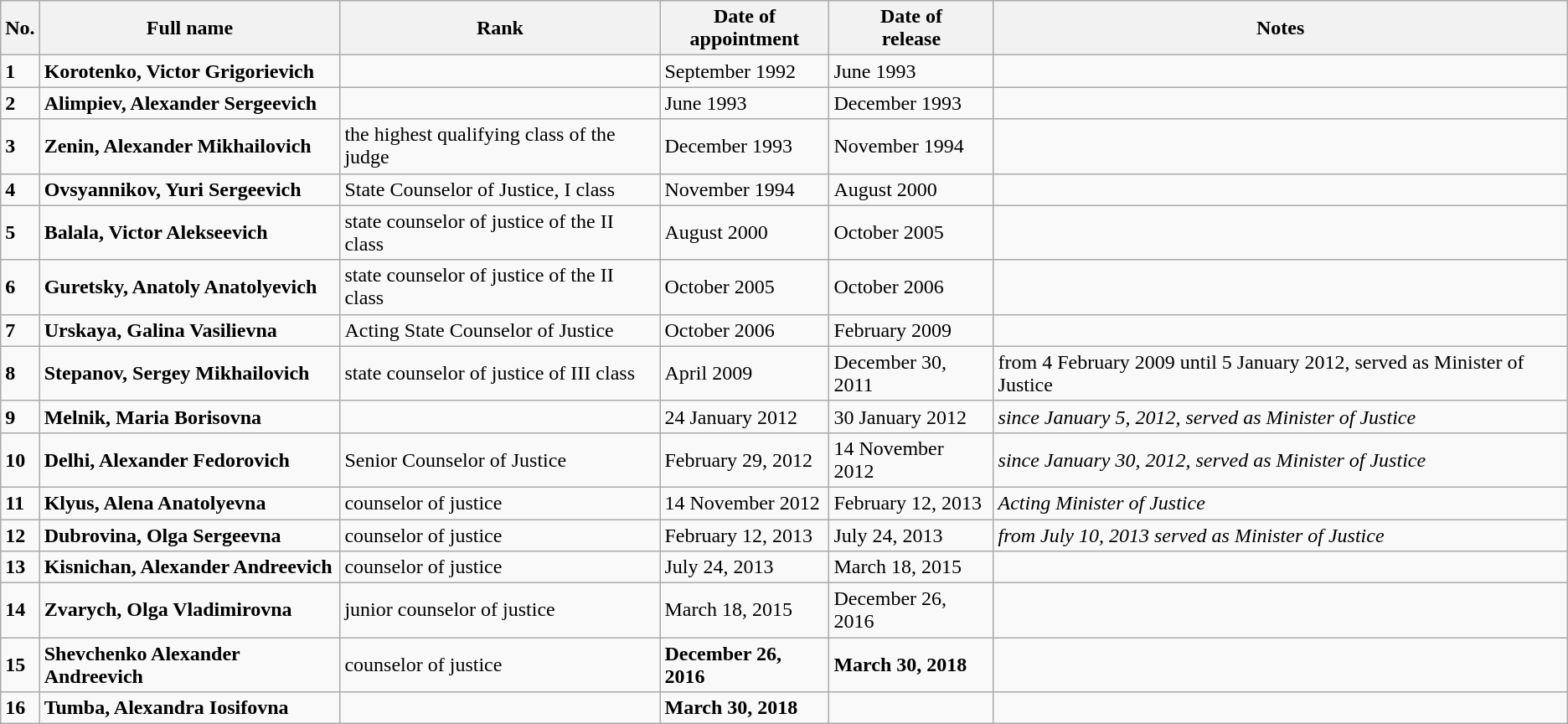<table class="wikitable">
<tr>
<th>No.</th>
<th>Full name</th>
<th>Rank</th>
<th>Date of<br>appointment</th>
<th>Date of<br>release</th>
<th>Notes</th>
</tr>
<tr>
<td><strong>1</strong></td>
<td><strong>Korotenko, Victor Grigorievich</strong></td>
<td></td>
<td>September 1992</td>
<td>June 1993</td>
<td></td>
</tr>
<tr>
<td><strong>2</strong></td>
<td><strong>Alimpiev, Alexander Sergeevich</strong></td>
<td></td>
<td>June 1993</td>
<td>December 1993</td>
<td></td>
</tr>
<tr>
<td><strong>3</strong></td>
<td><strong>Zenin, Alexander Mikhailovich</strong></td>
<td>the highest qualifying class of the judge</td>
<td>December 1993</td>
<td>November 1994</td>
<td></td>
</tr>
<tr>
<td><strong>4</strong></td>
<td><strong>Ovsyannikov, Yuri Sergeevich</strong></td>
<td>State Counselor of Justice, I class</td>
<td>November 1994</td>
<td>August 2000</td>
<td></td>
</tr>
<tr>
<td><strong>5</strong></td>
<td><strong>Balala, Victor Alekseevich</strong></td>
<td>state counselor of justice of the II class</td>
<td>August 2000</td>
<td>October 2005</td>
<td></td>
</tr>
<tr>
<td><strong>6</strong></td>
<td><strong>Guretsky, Anatoly Anatolyevich</strong></td>
<td>state counselor of justice of the II class</td>
<td>October 2005</td>
<td>October 2006</td>
<td></td>
</tr>
<tr>
<td><strong>7</strong></td>
<td><strong>Urskaya, Galina Vasilievna</strong></td>
<td>Acting State Counselor of Justice</td>
<td>October 2006</td>
<td>February 2009</td>
<td></td>
</tr>
<tr>
<td><strong>8</strong></td>
<td><strong>Stepanov, Sergey Mikhailovich</strong></td>
<td>state counselor of justice of III class</td>
<td>April 2009</td>
<td>December 30, 2011</td>
<td>from 4 February 2009 until 5 January 2012, served as Minister  of Justice</td>
</tr>
<tr>
<td><strong>9</strong></td>
<td><strong>Melnik, Maria Borisovna</strong></td>
<td></td>
<td>24 January 2012</td>
<td>30 January 2012</td>
<td><em>since January 5, 2012, served as Minister of Justice</em></td>
</tr>
<tr>
<td><strong>10</strong></td>
<td><strong>Delhi, Alexander Fedorovich</strong></td>
<td>Senior Counselor of Justice</td>
<td>February 29, 2012</td>
<td>14 November 2012</td>
<td><em>since January 30, 2012, served as Minister of Justice</em></td>
</tr>
<tr>
<td><strong>11</strong></td>
<td><strong>Klyus, Alena Anatolyevna</strong></td>
<td>counselor of justice</td>
<td>14 November 2012</td>
<td>February 12, 2013</td>
<td><em>Acting Minister of Justice</em></td>
</tr>
<tr>
<td><strong>12</strong></td>
<td><strong>Dubrovina, Olga Sergeevna</strong></td>
<td>counselor of justice</td>
<td>February 12, 2013</td>
<td>July 24, 2013</td>
<td><em>from July 10, 2013 served as Minister of Justice</em></td>
</tr>
<tr>
<td><strong>13</strong></td>
<td><strong>Kisnichan, Alexander Andreevich</strong></td>
<td>counselor of justice</td>
<td>July 24, 2013</td>
<td>March 18, 2015</td>
<td></td>
</tr>
<tr>
<td><strong>14</strong></td>
<td><strong>Zvarych, Olga Vladimirovna</strong></td>
<td>junior counselor of justice</td>
<td>March 18, 2015</td>
<td>December 26, 2016</td>
<td></td>
</tr>
<tr>
<td><strong>15</strong></td>
<td><strong>Shevchenko Alexander Andreevich</strong></td>
<td>counselor of justice</td>
<td><strong>December 26, 2016</strong></td>
<td><strong>March 30, 2018</strong></td>
<td></td>
</tr>
<tr>
<td><strong>16</strong></td>
<td><strong>Tumba, Alexandra Iosifovna</strong></td>
<td></td>
<td><strong>March 30, 2018</strong></td>
<td></td>
<td></td>
</tr>
</table>
